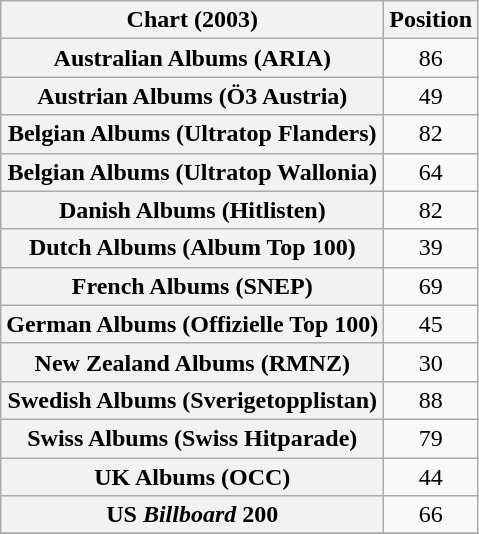<table class="wikitable sortable plainrowheaders" style="text-align:center">
<tr>
<th>Chart (2003)</th>
<th>Position</th>
</tr>
<tr>
<th scope="row">Australian Albums (ARIA)</th>
<td>86</td>
</tr>
<tr>
<th scope="row">Austrian Albums (Ö3 Austria)</th>
<td>49</td>
</tr>
<tr>
<th scope="row">Belgian Albums (Ultratop Flanders)</th>
<td>82</td>
</tr>
<tr>
<th scope="row">Belgian Albums (Ultratop Wallonia)</th>
<td>64</td>
</tr>
<tr>
<th scope="row">Danish Albums (Hitlisten)</th>
<td>82</td>
</tr>
<tr>
<th scope="row">Dutch Albums (Album Top 100)</th>
<td>39</td>
</tr>
<tr>
<th scope="row">French Albums (SNEP)</th>
<td>69</td>
</tr>
<tr>
<th scope="row">German Albums (Offizielle Top 100)</th>
<td>45</td>
</tr>
<tr>
<th scope="row">New Zealand Albums (RMNZ)</th>
<td>30</td>
</tr>
<tr>
<th scope="row">Swedish Albums (Sverigetopplistan)</th>
<td>88</td>
</tr>
<tr>
<th scope="row">Swiss Albums (Swiss Hitparade)</th>
<td>79</td>
</tr>
<tr>
<th scope="row">UK Albums (OCC)</th>
<td>44</td>
</tr>
<tr>
<th scope="row">US <em>Billboard</em> 200</th>
<td>66</td>
</tr>
<tr>
</tr>
</table>
